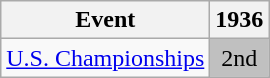<table class="wikitable">
<tr>
<th>Event</th>
<th>1936</th>
</tr>
<tr>
<td><a href='#'>U.S. Championships</a></td>
<td align="center" bgcolor="silver">2nd</td>
</tr>
</table>
